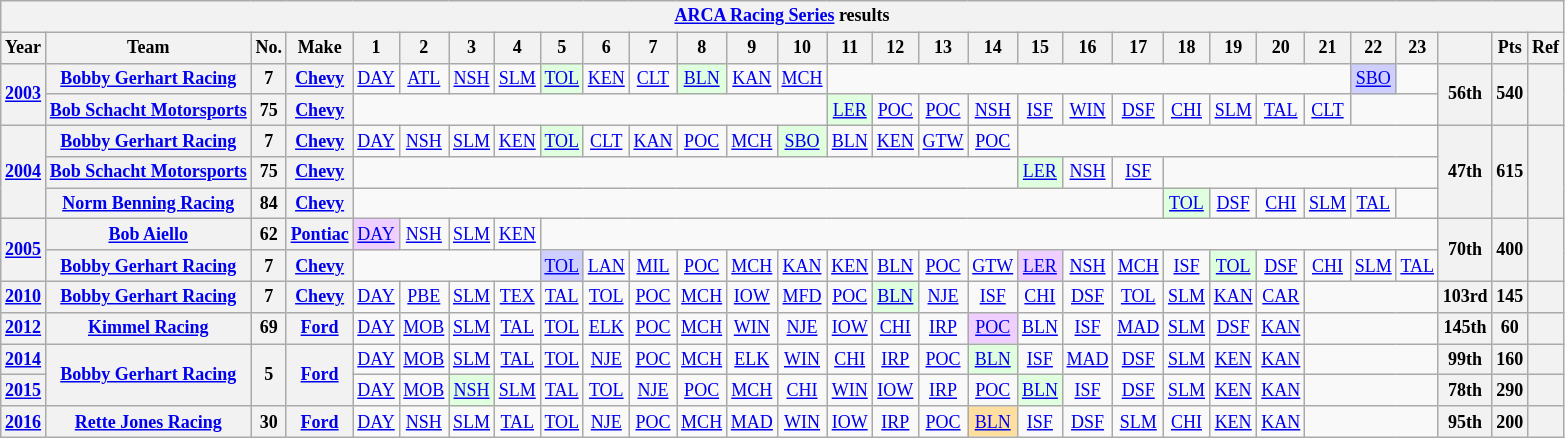<table class="wikitable" style="text-align:center; font-size:75%">
<tr>
<th colspan=48><a href='#'>ARCA Racing Series</a> results</th>
</tr>
<tr>
<th>Year</th>
<th>Team</th>
<th>No.</th>
<th>Make</th>
<th>1</th>
<th>2</th>
<th>3</th>
<th>4</th>
<th>5</th>
<th>6</th>
<th>7</th>
<th>8</th>
<th>9</th>
<th>10</th>
<th>11</th>
<th>12</th>
<th>13</th>
<th>14</th>
<th>15</th>
<th>16</th>
<th>17</th>
<th>18</th>
<th>19</th>
<th>20</th>
<th>21</th>
<th>22</th>
<th>23</th>
<th></th>
<th>Pts</th>
<th>Ref</th>
</tr>
<tr>
<th rowspan=2><a href='#'>2003</a></th>
<th><a href='#'>Bobby Gerhart Racing</a></th>
<th>7</th>
<th><a href='#'>Chevy</a></th>
<td><a href='#'>DAY</a></td>
<td><a href='#'>ATL</a></td>
<td><a href='#'>NSH</a></td>
<td><a href='#'>SLM</a></td>
<td style="background:#DFFFDF;"><a href='#'>TOL</a><br></td>
<td><a href='#'>KEN</a></td>
<td><a href='#'>CLT</a></td>
<td style="background:#DFFFDF;"><a href='#'>BLN</a><br></td>
<td><a href='#'>KAN</a></td>
<td><a href='#'>MCH</a></td>
<td colspan=11></td>
<td style="background:#CFCFFF;"><a href='#'>SBO</a><br></td>
<td></td>
<th rowspan=2>56th</th>
<th rowspan=2>540</th>
<th rowspan=2></th>
</tr>
<tr>
<th><a href='#'>Bob Schacht Motorsports</a></th>
<th>75</th>
<th><a href='#'>Chevy</a></th>
<td colspan=10></td>
<td style="background:#DFFFDF;"><a href='#'>LER</a><br></td>
<td><a href='#'>POC</a></td>
<td><a href='#'>POC</a></td>
<td><a href='#'>NSH</a></td>
<td><a href='#'>ISF</a></td>
<td><a href='#'>WIN</a></td>
<td><a href='#'>DSF</a></td>
<td><a href='#'>CHI</a></td>
<td><a href='#'>SLM</a></td>
<td><a href='#'>TAL</a></td>
<td><a href='#'>CLT</a></td>
<td colspan=2></td>
</tr>
<tr>
<th rowspan=3><a href='#'>2004</a></th>
<th><a href='#'>Bobby Gerhart Racing</a></th>
<th>7</th>
<th><a href='#'>Chevy</a></th>
<td><a href='#'>DAY</a></td>
<td><a href='#'>NSH</a></td>
<td><a href='#'>SLM</a></td>
<td><a href='#'>KEN</a></td>
<td style="background:#DFFFDF;"><a href='#'>TOL</a><br></td>
<td><a href='#'>CLT</a></td>
<td><a href='#'>KAN</a></td>
<td><a href='#'>POC</a></td>
<td><a href='#'>MCH</a></td>
<td style="background:#DFFFDF;"><a href='#'>SBO</a><br></td>
<td><a href='#'>BLN</a></td>
<td><a href='#'>KEN</a></td>
<td><a href='#'>GTW</a></td>
<td><a href='#'>POC</a></td>
<td colspan=9></td>
<th rowspan=3>47th</th>
<th rowspan=3>615</th>
<th rowspan=3></th>
</tr>
<tr>
<th><a href='#'>Bob Schacht Motorsports</a></th>
<th>75</th>
<th><a href='#'>Chevy</a></th>
<td colspan=14></td>
<td style="background:#DFFFDF;"><a href='#'>LER</a><br></td>
<td><a href='#'>NSH</a></td>
<td><a href='#'>ISF</a></td>
<td colspan=6></td>
</tr>
<tr>
<th><a href='#'>Norm Benning Racing</a></th>
<th>84</th>
<th><a href='#'>Chevy</a></th>
<td colspan=17></td>
<td style="background:#DFFFDF;"><a href='#'>TOL</a><br></td>
<td><a href='#'>DSF</a></td>
<td><a href='#'>CHI</a></td>
<td><a href='#'>SLM</a></td>
<td><a href='#'>TAL</a></td>
<td></td>
</tr>
<tr>
<th rowspan=2><a href='#'>2005</a></th>
<th><a href='#'>Bob Aiello</a></th>
<th>62</th>
<th><a href='#'>Pontiac</a></th>
<td style="background:#EFCFFF;"><a href='#'>DAY</a><br></td>
<td><a href='#'>NSH</a></td>
<td><a href='#'>SLM</a></td>
<td><a href='#'>KEN</a></td>
<td colspan=19></td>
<th rowspan=2>70th</th>
<th rowspan=2>400</th>
<th rowspan=2></th>
</tr>
<tr>
<th><a href='#'>Bobby Gerhart Racing</a></th>
<th>7</th>
<th><a href='#'>Chevy</a></th>
<td colspan=4></td>
<td style="background:#CFCFFF;"><a href='#'>TOL</a><br></td>
<td><a href='#'>LAN</a></td>
<td><a href='#'>MIL</a></td>
<td><a href='#'>POC</a></td>
<td><a href='#'>MCH</a></td>
<td><a href='#'>KAN</a></td>
<td><a href='#'>KEN</a></td>
<td><a href='#'>BLN</a></td>
<td><a href='#'>POC</a></td>
<td><a href='#'>GTW</a></td>
<td style="background:#EFCFFF;"><a href='#'>LER</a><br></td>
<td><a href='#'>NSH</a></td>
<td><a href='#'>MCH</a></td>
<td><a href='#'>ISF</a></td>
<td style="background:#DFFFDF;"><a href='#'>TOL</a><br></td>
<td><a href='#'>DSF</a></td>
<td><a href='#'>CHI</a></td>
<td><a href='#'>SLM</a></td>
<td><a href='#'>TAL</a></td>
</tr>
<tr>
<th><a href='#'>2010</a></th>
<th><a href='#'>Bobby Gerhart Racing</a></th>
<th>7</th>
<th><a href='#'>Chevy</a></th>
<td><a href='#'>DAY</a></td>
<td><a href='#'>PBE</a></td>
<td><a href='#'>SLM</a></td>
<td><a href='#'>TEX</a></td>
<td><a href='#'>TAL</a></td>
<td><a href='#'>TOL</a></td>
<td><a href='#'>POC</a></td>
<td><a href='#'>MCH</a></td>
<td><a href='#'>IOW</a></td>
<td><a href='#'>MFD</a></td>
<td><a href='#'>POC</a></td>
<td style="background:#DFFFDF;"><a href='#'>BLN</a><br></td>
<td><a href='#'>NJE</a></td>
<td><a href='#'>ISF</a></td>
<td><a href='#'>CHI</a></td>
<td><a href='#'>DSF</a></td>
<td><a href='#'>TOL</a></td>
<td><a href='#'>SLM</a></td>
<td><a href='#'>KAN</a></td>
<td><a href='#'>CAR</a></td>
<td colspan=3></td>
<th>103rd</th>
<th>145</th>
<th></th>
</tr>
<tr>
<th><a href='#'>2012</a></th>
<th><a href='#'>Kimmel Racing</a></th>
<th>69</th>
<th><a href='#'>Ford</a></th>
<td><a href='#'>DAY</a></td>
<td><a href='#'>MOB</a></td>
<td><a href='#'>SLM</a></td>
<td><a href='#'>TAL</a></td>
<td><a href='#'>TOL</a></td>
<td><a href='#'>ELK</a></td>
<td><a href='#'>POC</a></td>
<td><a href='#'>MCH</a></td>
<td><a href='#'>WIN</a></td>
<td><a href='#'>NJE</a></td>
<td><a href='#'>IOW</a></td>
<td><a href='#'>CHI</a></td>
<td><a href='#'>IRP</a></td>
<td style="background:#EFCFFF;"><a href='#'>POC</a><br></td>
<td><a href='#'>BLN</a></td>
<td><a href='#'>ISF</a></td>
<td><a href='#'>MAD</a></td>
<td><a href='#'>SLM</a></td>
<td><a href='#'>DSF</a></td>
<td><a href='#'>KAN</a></td>
<td colspan=3></td>
<th>145th</th>
<th>60</th>
<th></th>
</tr>
<tr>
<th><a href='#'>2014</a></th>
<th rowspan=2><a href='#'>Bobby Gerhart Racing</a></th>
<th rowspan=2>5</th>
<th rowspan=2><a href='#'>Ford</a></th>
<td><a href='#'>DAY</a></td>
<td><a href='#'>MOB</a></td>
<td><a href='#'>SLM</a></td>
<td><a href='#'>TAL</a></td>
<td><a href='#'>TOL</a></td>
<td><a href='#'>NJE</a></td>
<td><a href='#'>POC</a></td>
<td><a href='#'>MCH</a></td>
<td><a href='#'>ELK</a></td>
<td><a href='#'>WIN</a></td>
<td><a href='#'>CHI</a></td>
<td><a href='#'>IRP</a></td>
<td><a href='#'>POC</a></td>
<td style="background:#DFFFDF;"><a href='#'>BLN</a><br></td>
<td><a href='#'>ISF</a></td>
<td><a href='#'>MAD</a></td>
<td><a href='#'>DSF</a></td>
<td><a href='#'>SLM</a></td>
<td><a href='#'>KEN</a></td>
<td><a href='#'>KAN</a></td>
<td colspan=3></td>
<th>99th</th>
<th>160</th>
<th></th>
</tr>
<tr>
<th><a href='#'>2015</a></th>
<td><a href='#'>DAY</a></td>
<td><a href='#'>MOB</a></td>
<td style="background:#DFFFDF;"><a href='#'>NSH</a><br></td>
<td><a href='#'>SLM</a></td>
<td><a href='#'>TAL</a></td>
<td><a href='#'>TOL</a></td>
<td><a href='#'>NJE</a></td>
<td><a href='#'>POC</a></td>
<td><a href='#'>MCH</a></td>
<td><a href='#'>CHI</a></td>
<td><a href='#'>WIN</a></td>
<td><a href='#'>IOW</a></td>
<td><a href='#'>IRP</a></td>
<td><a href='#'>POC</a></td>
<td style="background:#DFFFDF;"><a href='#'>BLN</a><br></td>
<td><a href='#'>ISF</a></td>
<td><a href='#'>DSF</a></td>
<td><a href='#'>SLM</a></td>
<td><a href='#'>KEN</a></td>
<td><a href='#'>KAN</a></td>
<td colspan=3></td>
<th>78th</th>
<th>290</th>
<th></th>
</tr>
<tr>
<th><a href='#'>2016</a></th>
<th><a href='#'>Rette Jones Racing</a></th>
<th>30</th>
<th><a href='#'>Ford</a></th>
<td><a href='#'>DAY</a></td>
<td><a href='#'>NSH</a></td>
<td><a href='#'>SLM</a></td>
<td><a href='#'>TAL</a></td>
<td><a href='#'>TOL</a></td>
<td><a href='#'>NJE</a></td>
<td><a href='#'>POC</a></td>
<td><a href='#'>MCH</a></td>
<td><a href='#'>MAD</a></td>
<td><a href='#'>WIN</a></td>
<td><a href='#'>IOW</a></td>
<td><a href='#'>IRP</a></td>
<td><a href='#'>POC</a></td>
<td style="background:#FFDF9F;"><a href='#'>BLN</a><br></td>
<td><a href='#'>ISF</a></td>
<td><a href='#'>DSF</a></td>
<td><a href='#'>SLM</a></td>
<td><a href='#'>CHI</a></td>
<td><a href='#'>KEN</a></td>
<td><a href='#'>KAN</a></td>
<td colspan=3></td>
<th>95th</th>
<th>200</th>
<th></th>
</tr>
</table>
